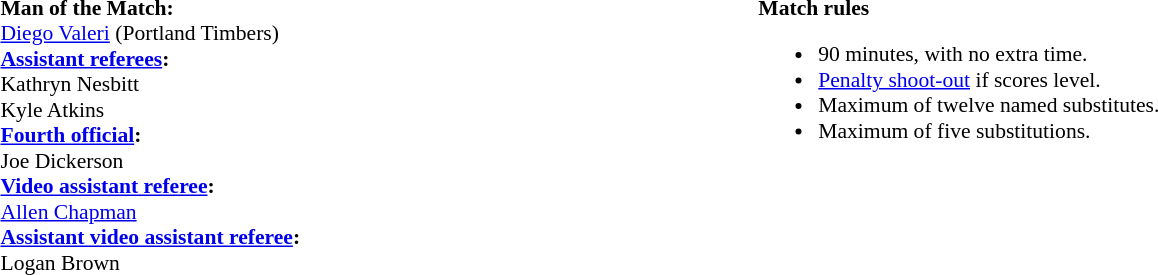<table style="width:100%; font-size:90%;">
<tr>
<td style="width:40%; vertical-align:top;"><br><strong>Man of the Match:</strong>
<br><a href='#'>Diego Valeri</a> (Portland Timbers)<br><strong><a href='#'>Assistant referees</a>:</strong>
<br>Kathryn Nesbitt
<br>Kyle Atkins
<br><strong><a href='#'>Fourth official</a>:</strong>
<br>Joe Dickerson
<br><strong><a href='#'>Video assistant referee</a>:</strong>
<br><a href='#'>Allen Chapman</a>
<br><strong><a href='#'>Assistant video assistant referee</a>:</strong>
<br>Logan Brown</td>
<td style="width:60%; vertical-align:top;"><br><strong>Match rules</strong><ul><li>90 minutes, with no extra time.</li><li><a href='#'>Penalty shoot-out</a> if scores level.</li><li>Maximum of twelve named substitutes.</li><li>Maximum of five substitutions.</li></ul></td>
</tr>
</table>
